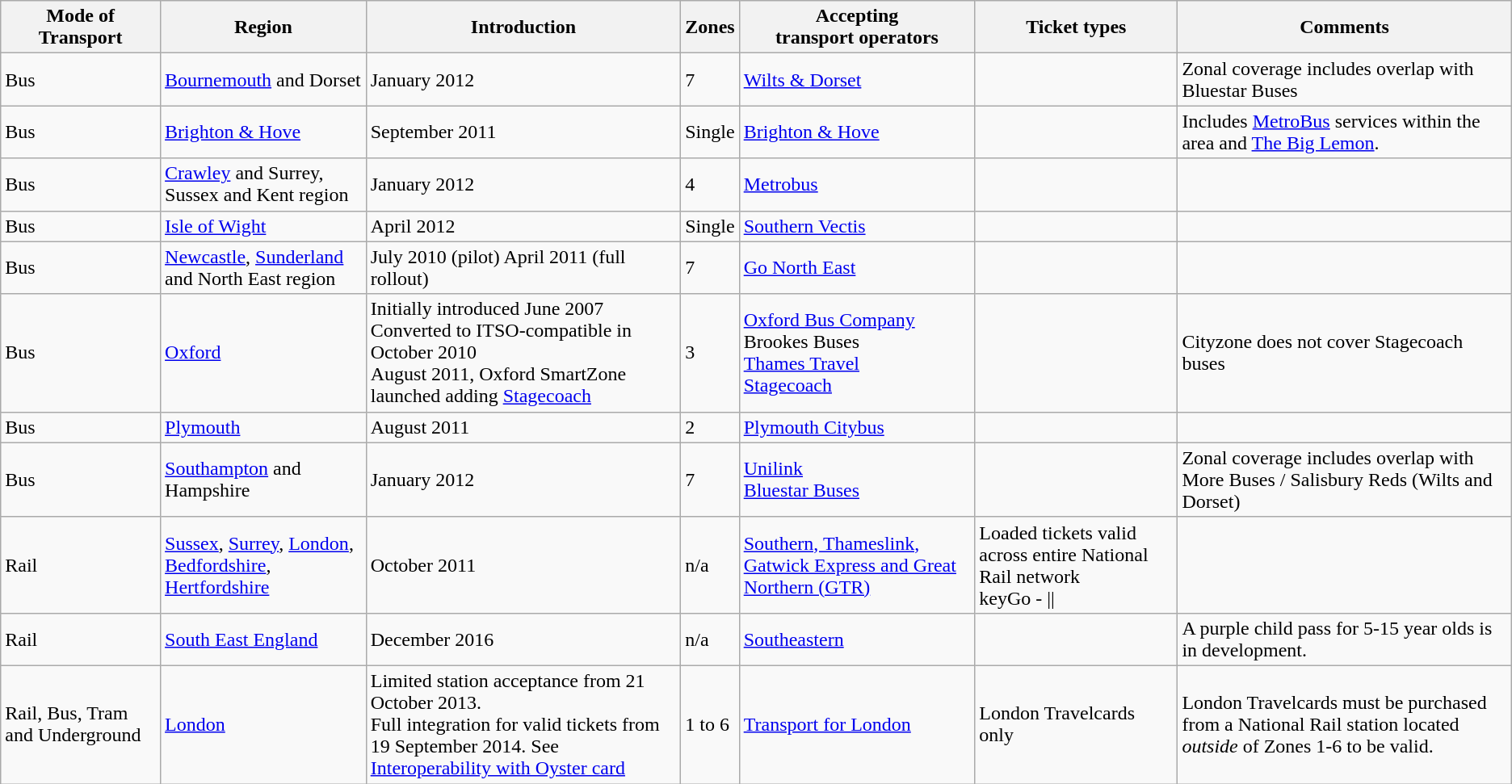<table class="wikitable">
<tr>
<th>Mode of Transport</th>
<th>Region</th>
<th>Introduction</th>
<th>Zones</th>
<th>Accepting <br> transport operators</th>
<th>Ticket types</th>
<th>Comments</th>
</tr>
<tr>
<td>Bus</td>
<td><a href='#'>Bournemouth</a> and Dorset</td>
<td>January 2012</td>
<td>7</td>
<td><a href='#'>Wilts & Dorset</a></td>
<td><br> </td>
<td>Zonal coverage includes overlap with Bluestar Buses</td>
</tr>
<tr>
<td>Bus</td>
<td><a href='#'>Brighton & Hove</a></td>
<td>September 2011</td>
<td>Single</td>
<td><a href='#'>Brighton & Hove</a></td>
<td><em></em></td>
<td>Includes <a href='#'>MetroBus</a> services within the area and <a href='#'>The Big Lemon</a>.</td>
</tr>
<tr>
<td>Bus</td>
<td><a href='#'>Crawley</a> and Surrey, Sussex and Kent region</td>
<td>January 2012</td>
<td>4</td>
<td><a href='#'>Metrobus</a></td>
<td><br> </td>
<td></td>
</tr>
<tr>
<td>Bus</td>
<td><a href='#'>Isle of Wight</a></td>
<td>April 2012</td>
<td>Single</td>
<td><a href='#'>Southern Vectis</a></td>
<td><br>  </td>
<td></td>
</tr>
<tr>
<td>Bus</td>
<td><a href='#'>Newcastle</a>, <a href='#'>Sunderland</a> and North East region</td>
<td>July 2010 (pilot) April 2011 (full rollout)</td>
<td>7</td>
<td><a href='#'>Go North East</a></td>
<td><br> </td>
<td></td>
</tr>
<tr>
<td>Bus</td>
<td><a href='#'>Oxford</a></td>
<td>Initially introduced June 2007<br>Converted to ITSO-compatible in October 2010<br>August 2011, Oxford SmartZone launched adding <a href='#'>Stagecoach</a></td>
<td>3</td>
<td><a href='#'>Oxford Bus Company</a><br>Brookes Buses<br><a href='#'>Thames Travel</a><br><a href='#'>Stagecoach</a></td>
<td></td>
<td>Cityzone does not cover Stagecoach buses <br></td>
</tr>
<tr>
<td>Bus</td>
<td><a href='#'>Plymouth</a></td>
<td>August 2011</td>
<td>2</td>
<td><a href='#'>Plymouth Citybus</a></td>
<td></td>
<td></td>
</tr>
<tr>
<td>Bus</td>
<td><a href='#'>Southampton</a> and Hampshire</td>
<td>January 2012</td>
<td>7</td>
<td><a href='#'>Unilink</a> <br> <a href='#'>Bluestar Buses</a></td>
<td><em></em> <br> </td>
<td>Zonal coverage includes overlap with More Buses / Salisbury Reds (Wilts and Dorset)</td>
</tr>
<tr>
<td>Rail</td>
<td><a href='#'>Sussex</a>, <a href='#'>Surrey</a>, <a href='#'>London</a>, <a href='#'>Bedfordshire</a>, <a href='#'>Hertfordshire</a></td>
<td>October 2011</td>
<td>n/a</td>
<td><a href='#'>Southern, Thameslink, Gatwick Express and Great Northern (GTR)</a></td>
<td>Loaded tickets valid across entire National Rail network<br>keyGo - ||</td>
</tr>
<tr>
<td>Rail</td>
<td><a href='#'>South East England</a></td>
<td>December 2016</td>
<td>n/a</td>
<td><a href='#'>Southeastern</a></td>
<td></td>
<td>A purple child pass for 5-15 year olds is in development.</td>
</tr>
<tr>
<td>Rail, Bus, Tram and Underground</td>
<td><a href='#'>London</a></td>
<td>Limited station acceptance from 21 October 2013.<br>Full integration for valid tickets from 19 September 2014.
See <a href='#'>Interoperability with Oyster card</a></td>
<td>1 to 6</td>
<td><a href='#'>Transport for London</a></td>
<td>London Travelcards only</td>
<td>London Travelcards must be purchased from a National Rail station located <em>outside</em> of Zones 1-6 to be valid.</td>
</tr>
</table>
